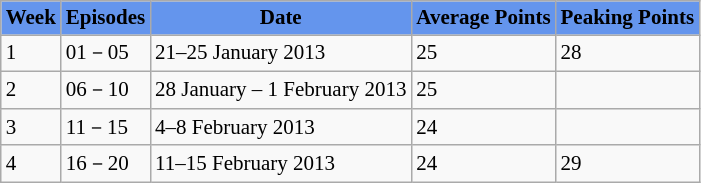<table class="wikitable" style="font-size:14px;">
<tr style="background:cornflowerblue; colour:white" align="center">
<td><strong>Week</strong></td>
<td><strong>Episodes</strong></td>
<td><strong>Date</strong></td>
<td><strong>Average Points</strong></td>
<td><strong>Peaking Points</strong></td>
</tr>
<tr>
<td>1</td>
<td>01－05</td>
<td>21–25 January 2013</td>
<td>25</td>
<td>28</td>
</tr>
<tr>
<td>2</td>
<td>06－10</td>
<td>28 January – 1 February 2013</td>
<td>25</td>
<td></td>
</tr>
<tr>
<td>3</td>
<td>11－15</td>
<td>4–8 February 2013</td>
<td>24</td>
<td></td>
</tr>
<tr>
<td>4</td>
<td>16－20</td>
<td>11–15 February 2013</td>
<td>24</td>
<td>29</td>
</tr>
</table>
